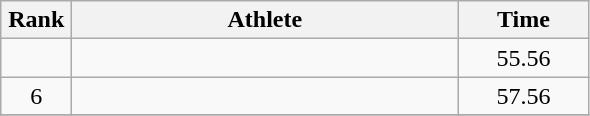<table class=wikitable style="text-align:center">
<tr>
<th width=40>Rank</th>
<th width=250>Athlete</th>
<th width=80>Time</th>
</tr>
<tr>
<td></td>
<td align=left></td>
<td>55.56</td>
</tr>
<tr>
<td>6</td>
<td align=left></td>
<td>57.56</td>
</tr>
<tr>
</tr>
</table>
